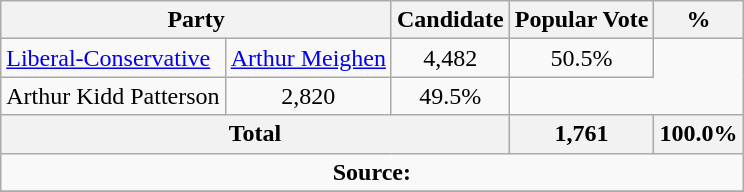<table class="wikitable">
<tr>
<th colspan="2">Party</th>
<th>Candidate</th>
<th>Popular Vote</th>
<th>%</th>
</tr>
<tr>
<td><a href='#'>Liberal-Conservative</a></td>
<td> <a href='#'>Arthur Meighen</a></td>
<td align=center>4,482</td>
<td align=center>50.5%</td>
</tr>
<tr>
<td>Arthur Kidd Patterson</td>
<td align=center>2,820</td>
<td align=center>49.5%</td>
</tr>
<tr>
<th colspan=3 align=center>Total</th>
<th align=center>1,761</th>
<th align=center>100.0%</th>
</tr>
<tr>
<td align="center" colspan=5><strong>Source:</strong> </td>
</tr>
<tr>
</tr>
</table>
